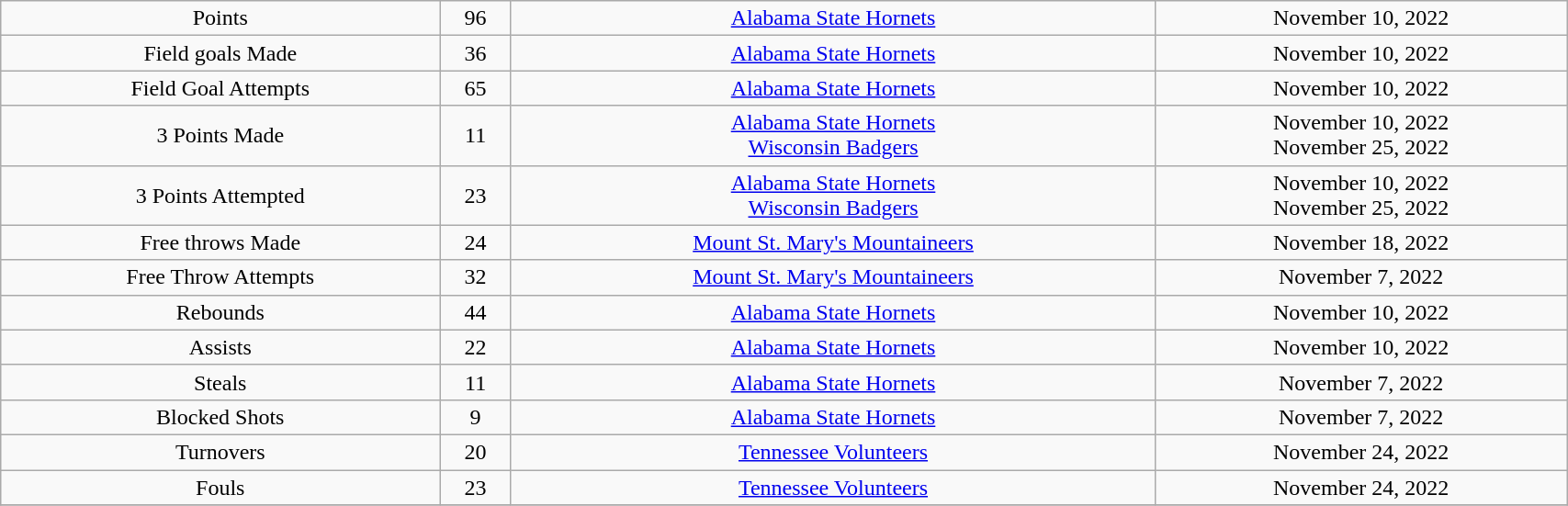<table class="wikitable" style="width: 90%;text-align: center;">
<tr>
<td rowspan="1">Points</td>
<td>96</td>
<td><a href='#'>Alabama State Hornets</a></td>
<td>November 10, 2022</td>
</tr>
<tr>
<td>Field goals Made</td>
<td>36</td>
<td><a href='#'>Alabama State Hornets</a></td>
<td>November 10, 2022</td>
</tr>
<tr>
<td>Field Goal Attempts</td>
<td>65</td>
<td><a href='#'>Alabama State Hornets</a></td>
<td>November 10, 2022</td>
</tr>
<tr>
<td>3 Points Made</td>
<td>11</td>
<td><a href='#'>Alabama State Hornets</a><br><a href='#'>Wisconsin Badgers</a></td>
<td>November 10, 2022<br>November 25, 2022</td>
</tr>
<tr>
<td>3 Points Attempted</td>
<td>23</td>
<td><a href='#'>Alabama State Hornets</a><br><a href='#'>Wisconsin Badgers</a></td>
<td>November 10, 2022<br>November 25, 2022</td>
</tr>
<tr>
<td>Free throws Made</td>
<td>24</td>
<td><a href='#'>Mount St. Mary's Mountaineers</a></td>
<td>November 18, 2022</td>
</tr>
<tr>
<td>Free Throw Attempts</td>
<td>32</td>
<td><a href='#'>Mount St. Mary's Mountaineers</a></td>
<td>November 7, 2022</td>
</tr>
<tr>
<td>Rebounds</td>
<td>44</td>
<td><a href='#'>Alabama State Hornets</a></td>
<td>November 10, 2022</td>
</tr>
<tr>
<td>Assists</td>
<td>22</td>
<td><a href='#'>Alabama State Hornets</a></td>
<td>November 10, 2022</td>
</tr>
<tr>
<td>Steals</td>
<td>11</td>
<td><a href='#'>Alabama State Hornets</a></td>
<td>November 7, 2022</td>
</tr>
<tr>
<td>Blocked Shots</td>
<td>9</td>
<td><a href='#'>Alabama State Hornets</a></td>
<td>November 7, 2022</td>
</tr>
<tr>
<td>Turnovers</td>
<td>20</td>
<td><a href='#'>Tennessee Volunteers</a></td>
<td>November 24, 2022</td>
</tr>
<tr>
<td>Fouls</td>
<td>23</td>
<td><a href='#'>Tennessee Volunteers</a></td>
<td>November 24, 2022</td>
</tr>
<tr>
</tr>
</table>
